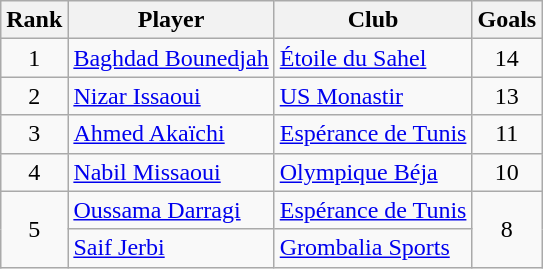<table class="wikitable sortable" style="text-align:center">
<tr>
<th>Rank</th>
<th>Player</th>
<th>Club</th>
<th>Goals</th>
</tr>
<tr>
<td>1</td>
<td align="left"> <a href='#'>Baghdad Bounedjah</a></td>
<td align="left"><a href='#'>Étoile du Sahel</a></td>
<td>14</td>
</tr>
<tr>
<td>2</td>
<td align="left"> <a href='#'>Nizar Issaoui</a></td>
<td align="left"><a href='#'>US Monastir</a></td>
<td>13</td>
</tr>
<tr>
<td>3</td>
<td align="left"> <a href='#'>Ahmed Akaïchi</a></td>
<td align="left"><a href='#'>Espérance de Tunis</a></td>
<td>11</td>
</tr>
<tr>
<td>4</td>
<td align="left"> <a href='#'>Nabil Missaoui</a></td>
<td align="left"><a href='#'>Olympique Béja</a></td>
<td>10</td>
</tr>
<tr>
<td rowspan="2">5</td>
<td align="left"> <a href='#'>Oussama Darragi</a></td>
<td align="left"><a href='#'>Espérance de Tunis</a></td>
<td rowspan="2">8</td>
</tr>
<tr>
<td align="left"> <a href='#'>Saif Jerbi</a></td>
<td align="left"><a href='#'>Grombalia Sports</a></td>
</tr>
</table>
